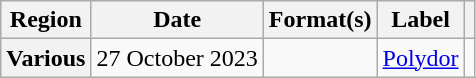<table class="wikitable plainrowheaders">
<tr>
<th scope="col">Region</th>
<th scope="col">Date</th>
<th scope="col">Format(s)</th>
<th scope="col">Label</th>
<th scope="col"></th>
</tr>
<tr>
<th scope="row">Various</th>
<td>27 October 2023</td>
<td></td>
<td><a href='#'>Polydor</a></td>
<td></td>
</tr>
</table>
